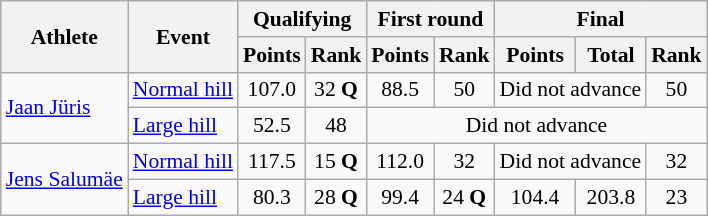<table class="wikitable" style="font-size:90%">
<tr>
<th rowspan="2">Athlete</th>
<th rowspan="2">Event</th>
<th colspan="2">Qualifying</th>
<th colspan="2">First round</th>
<th colspan="3">Final</th>
</tr>
<tr>
<th>Points</th>
<th>Rank</th>
<th>Points</th>
<th>Rank</th>
<th>Points</th>
<th>Total</th>
<th>Rank</th>
</tr>
<tr>
<td rowspan=2><a href='#'>Jaan Jüris</a></td>
<td><a href='#'>Normal hill</a></td>
<td align="center">107.0</td>
<td align="center">32 <strong>Q</strong></td>
<td align="center">88.5</td>
<td align="center">50</td>
<td colspan=2 align="center">Did not advance</td>
<td align="center">50</td>
</tr>
<tr>
<td><a href='#'>Large hill</a></td>
<td align="center">52.5</td>
<td align="center">48</td>
<td colspan=5 align="center">Did not advance</td>
</tr>
<tr>
<td rowspan=2><a href='#'>Jens Salumäe</a></td>
<td><a href='#'>Normal hill</a></td>
<td align="center">117.5</td>
<td align="center">15 <strong>Q</strong></td>
<td align="center">112.0</td>
<td align="center">32</td>
<td colspan=2 align="center">Did not advance</td>
<td align="center">32</td>
</tr>
<tr>
<td><a href='#'>Large hill</a></td>
<td align="center">80.3</td>
<td align="center">28 <strong>Q</strong></td>
<td align="center">99.4</td>
<td align="center">24 <strong>Q</strong></td>
<td align="center">104.4</td>
<td align="center">203.8</td>
<td align="center">23</td>
</tr>
</table>
